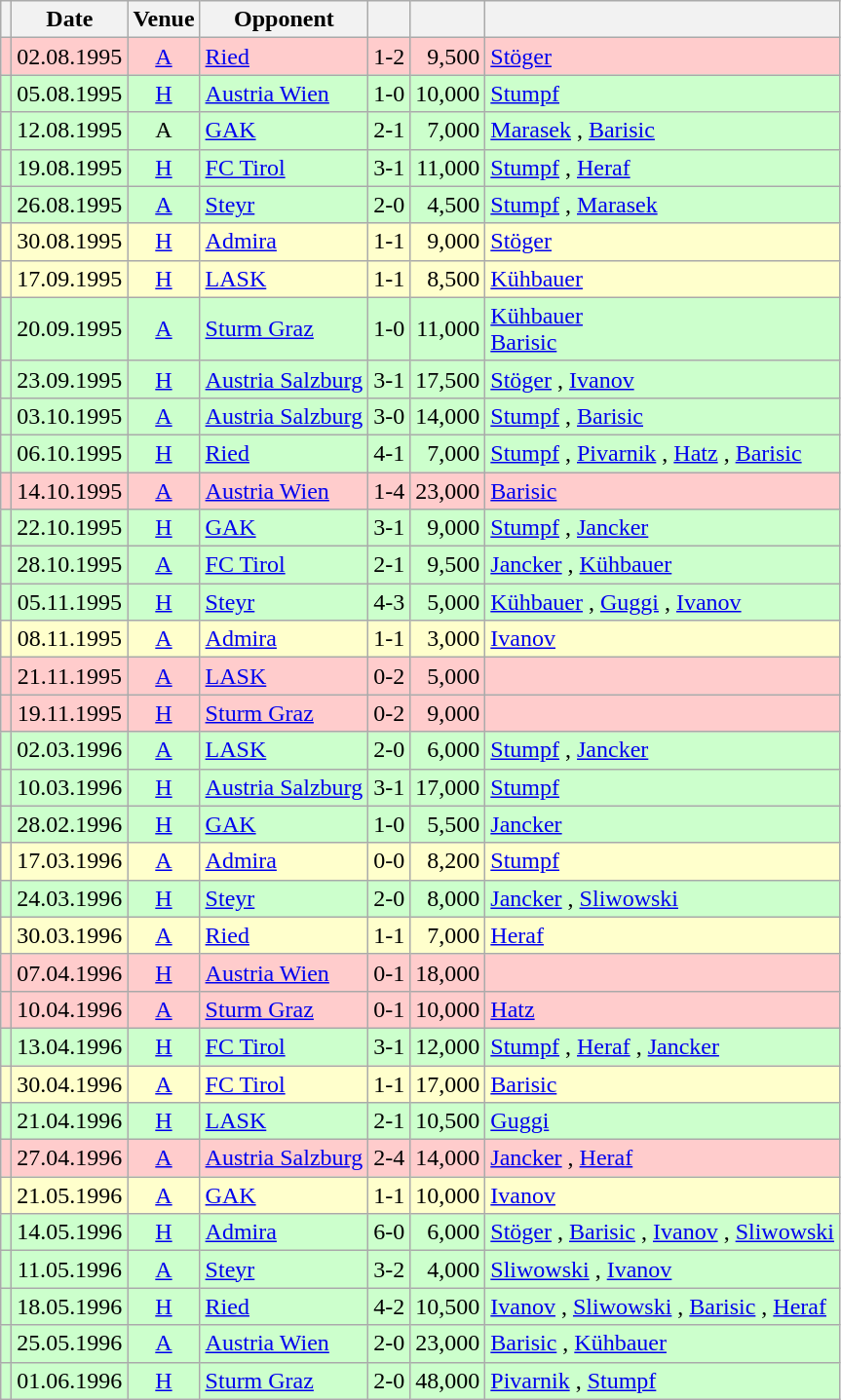<table class="wikitable" Style="text-align: center">
<tr>
<th></th>
<th>Date</th>
<th>Venue</th>
<th>Opponent</th>
<th></th>
<th></th>
<th></th>
</tr>
<tr style="background:#fcc">
<td></td>
<td>02.08.1995</td>
<td><a href='#'>A</a></td>
<td align="left"><a href='#'>Ried</a></td>
<td>1-2</td>
<td align="right">9,500</td>
<td align="left"><a href='#'>Stöger</a> </td>
</tr>
<tr style="background:#cfc">
<td></td>
<td>05.08.1995</td>
<td><a href='#'>H</a></td>
<td align="left"><a href='#'>Austria Wien</a></td>
<td>1-0</td>
<td align="right">10,000</td>
<td align="left"><a href='#'>Stumpf</a> </td>
</tr>
<tr style="background:#cfc">
<td></td>
<td>12.08.1995</td>
<td>A</td>
<td align="left"><a href='#'>GAK</a></td>
<td>2-1</td>
<td align="right">7,000</td>
<td align="left"><a href='#'>Marasek</a> , <a href='#'>Barisic</a> </td>
</tr>
<tr style="background:#cfc">
<td></td>
<td>19.08.1995</td>
<td><a href='#'>H</a></td>
<td align="left"><a href='#'>FC Tirol</a></td>
<td>3-1</td>
<td align="right">11,000</td>
<td align="left"><a href='#'>Stumpf</a>  , <a href='#'>Heraf</a> </td>
</tr>
<tr style="background:#cfc">
<td></td>
<td>26.08.1995</td>
<td><a href='#'>A</a></td>
<td align="left"><a href='#'>Steyr</a></td>
<td>2-0</td>
<td align="right">4,500</td>
<td align="left"><a href='#'>Stumpf</a> , <a href='#'>Marasek</a> </td>
</tr>
<tr style="background:#ffc">
<td></td>
<td>30.08.1995</td>
<td><a href='#'>H</a></td>
<td align="left"><a href='#'>Admira</a></td>
<td>1-1</td>
<td align="right">9,000</td>
<td align="left"><a href='#'>Stöger</a> </td>
</tr>
<tr style="background:#ffc">
<td></td>
<td>17.09.1995</td>
<td><a href='#'>H</a></td>
<td align="left"><a href='#'>LASK</a></td>
<td>1-1</td>
<td align="right">8,500</td>
<td align="left"><a href='#'>Kühbauer</a> </td>
</tr>
<tr style="background:#cfc">
<td></td>
<td>20.09.1995</td>
<td><a href='#'>A</a></td>
<td align="left"><a href='#'>Sturm Graz</a></td>
<td>1-0</td>
<td align="right">11,000</td>
<td align="left"><a href='#'>Kühbauer</a>  <br> <a href='#'>Barisic</a> </td>
</tr>
<tr style="background:#cfc">
<td></td>
<td>23.09.1995</td>
<td><a href='#'>H</a></td>
<td align="left"><a href='#'>Austria Salzburg</a></td>
<td>3-1</td>
<td align="right">17,500</td>
<td align="left"><a href='#'>Stöger</a>  , <a href='#'>Ivanov</a> </td>
</tr>
<tr style="background:#cfc">
<td></td>
<td>03.10.1995</td>
<td><a href='#'>A</a></td>
<td align="left"><a href='#'>Austria Salzburg</a></td>
<td>3-0</td>
<td align="right">14,000</td>
<td align="left"><a href='#'>Stumpf</a>  , <a href='#'>Barisic</a> </td>
</tr>
<tr style="background:#cfc">
<td></td>
<td>06.10.1995</td>
<td><a href='#'>H</a></td>
<td align="left"><a href='#'>Ried</a></td>
<td>4-1</td>
<td align="right">7,000</td>
<td align="left"><a href='#'>Stumpf</a> , <a href='#'>Pivarnik</a> , <a href='#'>Hatz</a> , <a href='#'>Barisic</a> </td>
</tr>
<tr style="background:#fcc">
<td></td>
<td>14.10.1995</td>
<td><a href='#'>A</a></td>
<td align="left"><a href='#'>Austria Wien</a></td>
<td>1-4</td>
<td align="right">23,000</td>
<td align="left"><a href='#'>Barisic</a> </td>
</tr>
<tr style="background:#cfc">
<td></td>
<td>22.10.1995</td>
<td><a href='#'>H</a></td>
<td align="left"><a href='#'>GAK</a></td>
<td>3-1</td>
<td align="right">9,000</td>
<td align="left"><a href='#'>Stumpf</a>  , <a href='#'>Jancker</a> </td>
</tr>
<tr style="background:#cfc">
<td></td>
<td>28.10.1995</td>
<td><a href='#'>A</a></td>
<td align="left"><a href='#'>FC Tirol</a></td>
<td>2-1</td>
<td align="right">9,500</td>
<td align="left"><a href='#'>Jancker</a> , <a href='#'>Kühbauer</a> </td>
</tr>
<tr style="background:#cfc">
<td></td>
<td>05.11.1995</td>
<td><a href='#'>H</a></td>
<td align="left"><a href='#'>Steyr</a></td>
<td>4-3</td>
<td align="right">5,000</td>
<td align="left"><a href='#'>Kühbauer</a>  , <a href='#'>Guggi</a> , <a href='#'>Ivanov</a> </td>
</tr>
<tr style="background:#ffc">
<td></td>
<td>08.11.1995</td>
<td><a href='#'>A</a></td>
<td align="left"><a href='#'>Admira</a></td>
<td>1-1</td>
<td align="right">3,000</td>
<td align="left"><a href='#'>Ivanov</a> </td>
</tr>
<tr style="background:#fcc">
<td></td>
<td>21.11.1995</td>
<td><a href='#'>A</a></td>
<td align="left"><a href='#'>LASK</a></td>
<td>0-2</td>
<td align="right">5,000</td>
<td align="left"></td>
</tr>
<tr style="background:#fcc">
<td></td>
<td>19.11.1995</td>
<td><a href='#'>H</a></td>
<td align="left"><a href='#'>Sturm Graz</a></td>
<td>0-2</td>
<td align="right">9,000</td>
<td align="left"></td>
</tr>
<tr style="background:#cfc">
<td></td>
<td>02.03.1996</td>
<td><a href='#'>A</a></td>
<td align="left"><a href='#'>LASK</a></td>
<td>2-0</td>
<td align="right">6,000</td>
<td align="left"><a href='#'>Stumpf</a> , <a href='#'>Jancker</a> </td>
</tr>
<tr style="background:#cfc">
<td></td>
<td>10.03.1996</td>
<td><a href='#'>H</a></td>
<td align="left"><a href='#'>Austria Salzburg</a></td>
<td>3-1</td>
<td align="right">17,000</td>
<td align="left"><a href='#'>Stumpf</a>   </td>
</tr>
<tr style="background:#cfc">
<td></td>
<td>28.02.1996</td>
<td><a href='#'>H</a></td>
<td align="left"><a href='#'>GAK</a></td>
<td>1-0</td>
<td align="right">5,500</td>
<td align="left"><a href='#'>Jancker</a> </td>
</tr>
<tr style="background:#ffc">
<td></td>
<td>17.03.1996</td>
<td><a href='#'>A</a></td>
<td align="left"><a href='#'>Admira</a></td>
<td>0-0</td>
<td align="right">8,200</td>
<td align="left"><a href='#'>Stumpf</a> </td>
</tr>
<tr style="background:#cfc">
<td></td>
<td>24.03.1996</td>
<td><a href='#'>H</a></td>
<td align="left"><a href='#'>Steyr</a></td>
<td>2-0</td>
<td align="right">8,000</td>
<td align="left"><a href='#'>Jancker</a> , <a href='#'>Sliwowski</a> </td>
</tr>
<tr style="background:#ffc">
<td></td>
<td>30.03.1996</td>
<td><a href='#'>A</a></td>
<td align="left"><a href='#'>Ried</a></td>
<td>1-1</td>
<td align="right">7,000</td>
<td align="left"><a href='#'>Heraf</a> </td>
</tr>
<tr style="background:#fcc">
<td></td>
<td>07.04.1996</td>
<td><a href='#'>H</a></td>
<td align="left"><a href='#'>Austria Wien</a></td>
<td>0-1</td>
<td align="right">18,000</td>
<td align="left"></td>
</tr>
<tr style="background:#fcc">
<td></td>
<td>10.04.1996</td>
<td><a href='#'>A</a></td>
<td align="left"><a href='#'>Sturm Graz</a></td>
<td>0-1</td>
<td align="right">10,000</td>
<td align="left"><a href='#'>Hatz</a> </td>
</tr>
<tr style="background:#cfc">
<td></td>
<td>13.04.1996</td>
<td><a href='#'>H</a></td>
<td align="left"><a href='#'>FC Tirol</a></td>
<td>3-1</td>
<td align="right">12,000</td>
<td align="left"><a href='#'>Stumpf</a> , <a href='#'>Heraf</a> , <a href='#'>Jancker</a> </td>
</tr>
<tr style="background:#ffc">
<td></td>
<td>30.04.1996</td>
<td><a href='#'>A</a></td>
<td align="left"><a href='#'>FC Tirol</a></td>
<td>1-1</td>
<td align="right">17,000</td>
<td align="left"><a href='#'>Barisic</a> </td>
</tr>
<tr style="background:#cfc">
<td></td>
<td>21.04.1996</td>
<td><a href='#'>H</a></td>
<td align="left"><a href='#'>LASK</a></td>
<td>2-1</td>
<td align="right">10,500</td>
<td align="left"><a href='#'>Guggi</a>  </td>
</tr>
<tr style="background:#fcc">
<td></td>
<td>27.04.1996</td>
<td><a href='#'>A</a></td>
<td align="left"><a href='#'>Austria Salzburg</a></td>
<td>2-4</td>
<td align="right">14,000</td>
<td align="left"><a href='#'>Jancker</a> , <a href='#'>Heraf</a> </td>
</tr>
<tr style="background:#ffc">
<td></td>
<td>21.05.1996</td>
<td><a href='#'>A</a></td>
<td align="left"><a href='#'>GAK</a></td>
<td>1-1</td>
<td align="right">10,000</td>
<td align="left"><a href='#'>Ivanov</a> </td>
</tr>
<tr style="background:#cfc">
<td></td>
<td>14.05.1996</td>
<td><a href='#'>H</a></td>
<td align="left"><a href='#'>Admira</a></td>
<td>6-0</td>
<td align="right">6,000</td>
<td align="left"><a href='#'>Stöger</a>   , <a href='#'>Barisic</a> , <a href='#'>Ivanov</a> , <a href='#'>Sliwowski</a> </td>
</tr>
<tr style="background:#cfc">
<td></td>
<td>11.05.1996</td>
<td><a href='#'>A</a></td>
<td align="left"><a href='#'>Steyr</a></td>
<td>3-2</td>
<td align="right">4,000</td>
<td align="left"><a href='#'>Sliwowski</a>  , <a href='#'>Ivanov</a> </td>
</tr>
<tr style="background:#cfc">
<td></td>
<td>18.05.1996</td>
<td><a href='#'>H</a></td>
<td align="left"><a href='#'>Ried</a></td>
<td>4-2</td>
<td align="right">10,500</td>
<td align="left"><a href='#'>Ivanov</a> , <a href='#'>Sliwowski</a> , <a href='#'>Barisic</a> , <a href='#'>Heraf</a> </td>
</tr>
<tr style="background:#cfc">
<td></td>
<td>25.05.1996</td>
<td><a href='#'>A</a></td>
<td align="left"><a href='#'>Austria Wien</a></td>
<td>2-0</td>
<td align="right">23,000</td>
<td align="left"><a href='#'>Barisic</a> , <a href='#'>Kühbauer</a> </td>
</tr>
<tr style="background:#cfc">
<td></td>
<td>01.06.1996</td>
<td><a href='#'>H</a></td>
<td align="left"><a href='#'>Sturm Graz</a></td>
<td>2-0</td>
<td align="right">48,000</td>
<td align="left"><a href='#'>Pivarnik</a> , <a href='#'>Stumpf</a> </td>
</tr>
</table>
